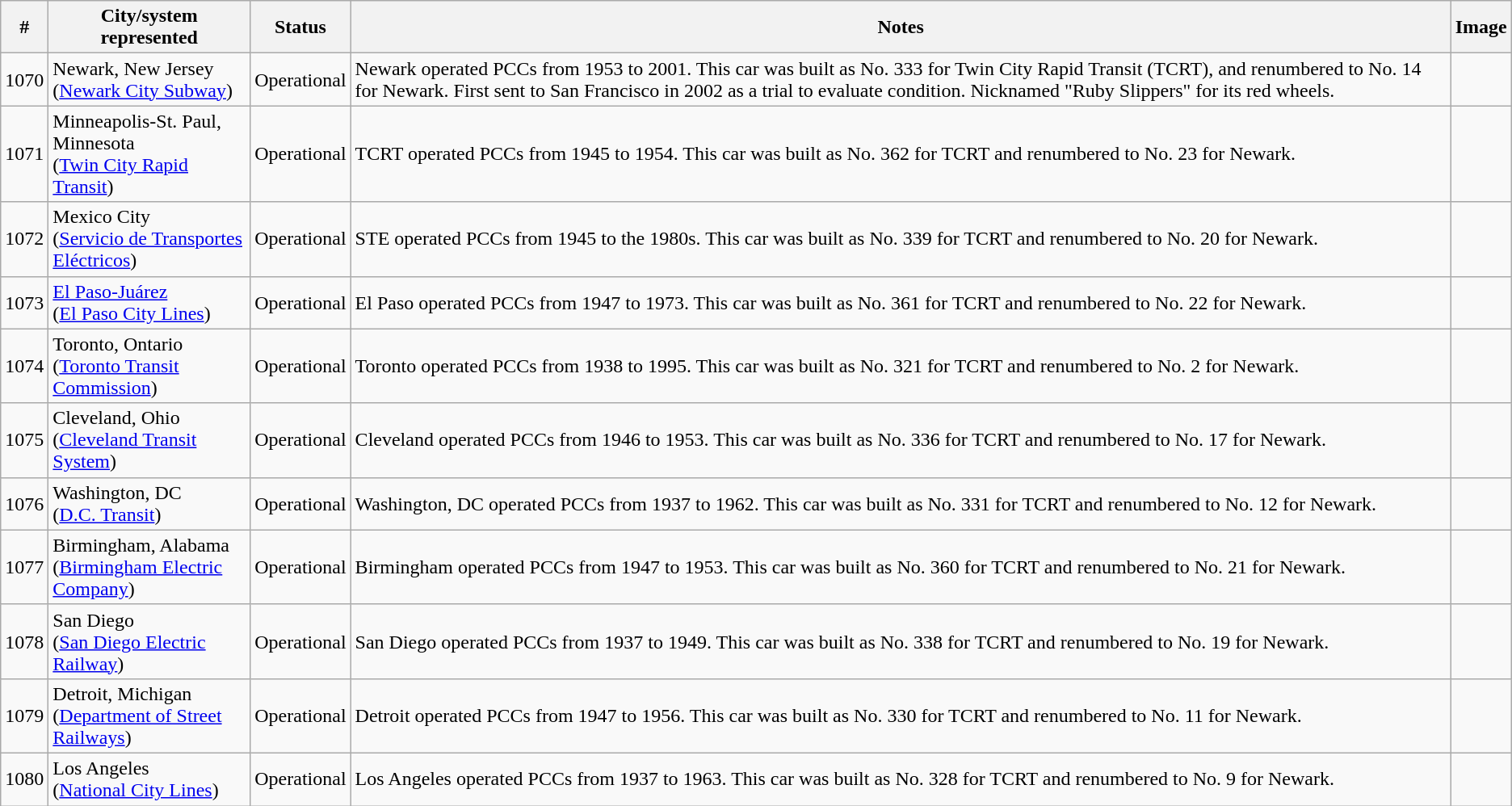<table class="wikitable sticky-header">
<tr>
<th>#</th>
<th>City/system represented</th>
<th>Status</th>
<th>Notes</th>
<th>Image</th>
</tr>
<tr>
<td>1070</td>
<td>Newark, New Jersey<br>(<a href='#'>Newark City Subway</a>)</td>
<td>Operational</td>
<td>Newark operated PCCs from 1953 to 2001. This car was built as No. 333 for Twin City Rapid Transit (TCRT), and renumbered to No. 14 for Newark. First sent to San Francisco in 2002 as a trial to evaluate condition. Nicknamed "Ruby Slippers" for its red wheels.</td>
<td></td>
</tr>
<tr>
<td>1071</td>
<td>Minneapolis-St. Paul, Minnesota<br>(<a href='#'>Twin City Rapid Transit</a>)</td>
<td>Operational</td>
<td>TCRT operated PCCs from 1945 to 1954. This car was built as No. 362 for TCRT and renumbered to No. 23 for Newark.</td>
<td></td>
</tr>
<tr>
<td>1072</td>
<td>Mexico City<br>(<a href='#'>Servicio de Transportes Eléctricos</a>)</td>
<td>Operational</td>
<td>STE operated PCCs from 1945 to the 1980s. This car was built as No. 339 for TCRT and renumbered to No. 20 for Newark.</td>
<td></td>
</tr>
<tr>
<td>1073</td>
<td><a href='#'>El Paso-Juárez</a><br>(<a href='#'>El Paso City Lines</a>)</td>
<td>Operational</td>
<td>El Paso operated PCCs from 1947 to 1973. This car was built as No. 361 for TCRT and renumbered to No. 22 for Newark.</td>
<td></td>
</tr>
<tr>
<td>1074</td>
<td>Toronto, Ontario<br>(<a href='#'>Toronto Transit Commission</a>)</td>
<td>Operational</td>
<td>Toronto operated PCCs from 1938 to 1995. This car was built as No. 321 for TCRT and renumbered to No. 2 for Newark.</td>
<td></td>
</tr>
<tr>
<td>1075</td>
<td>Cleveland, Ohio<br>(<a href='#'>Cleveland Transit System</a>)</td>
<td>Operational</td>
<td>Cleveland operated PCCs from 1946 to 1953. This car was built as No. 336 for TCRT and renumbered to No. 17 for Newark.</td>
<td></td>
</tr>
<tr>
<td>1076</td>
<td>Washington, DC<br>(<a href='#'>D.C. Transit</a>)</td>
<td>Operational</td>
<td>Washington, DC operated PCCs from 1937 to 1962. This car was built as No. 331 for TCRT and renumbered to No. 12 for Newark.</td>
<td></td>
</tr>
<tr>
<td>1077</td>
<td>Birmingham, Alabama<br>(<a href='#'>Birmingham Electric Company</a>)</td>
<td>Operational</td>
<td>Birmingham operated PCCs from 1947 to 1953. This car was built as No. 360 for TCRT and renumbered to No. 21 for Newark.</td>
<td></td>
</tr>
<tr>
<td>1078</td>
<td>San Diego<br>(<a href='#'>San Diego Electric Railway</a>)</td>
<td>Operational</td>
<td>San Diego operated PCCs from 1937 to 1949. This car was built as No. 338 for TCRT and renumbered to No. 19 for Newark.</td>
<td></td>
</tr>
<tr>
<td>1079</td>
<td>Detroit, Michigan<br>(<a href='#'>Department of Street Railways</a>)</td>
<td>Operational</td>
<td>Detroit operated PCCs from 1947 to 1956. This car was built as No. 330 for TCRT and renumbered to No. 11 for Newark.</td>
<td></td>
</tr>
<tr>
<td>1080</td>
<td>Los Angeles<br>(<a href='#'>National City Lines</a>)</td>
<td>Operational</td>
<td>Los Angeles operated PCCs from 1937 to 1963. This car was built as No. 328 for TCRT and renumbered to No. 9 for Newark.</td>
<td></td>
</tr>
</table>
